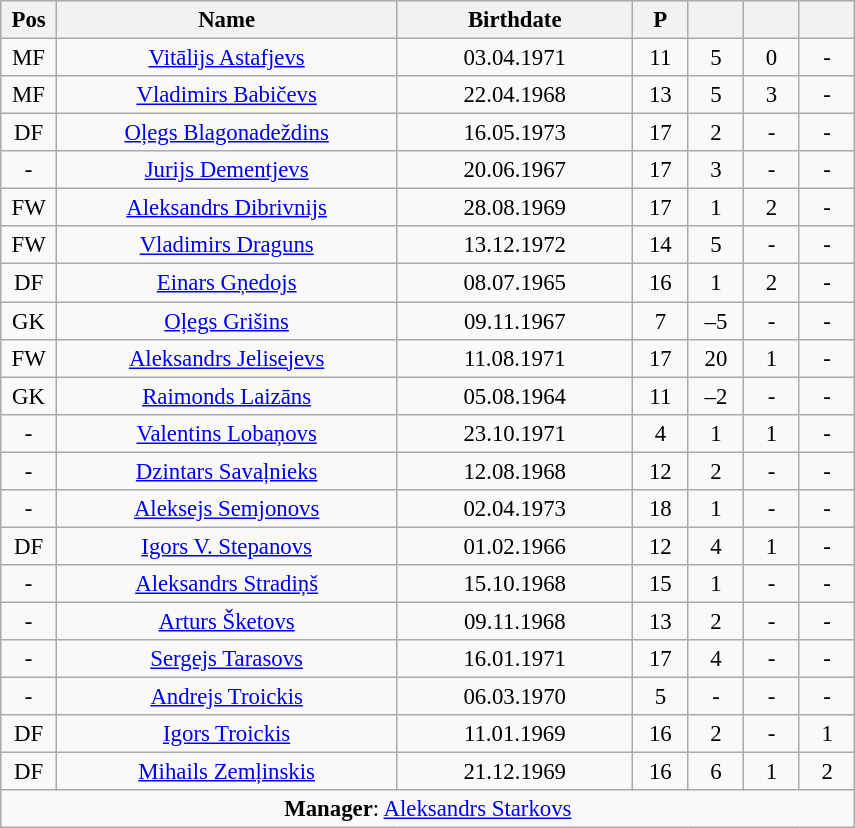<table class="wikitable" style="font-size:95%; text-align:center;">
<tr bgcolor="#efefef">
<th width="30">Pos</th>
<th width="220">Name</th>
<th width="150">Birthdate</th>
<th width="30">P</th>
<th width="30"></th>
<th width="30"></th>
<th width="30"></th>
</tr>
<tr>
<td>MF</td>
<td> <a href='#'>Vitālijs Astafjevs</a></td>
<td>03.04.1971</td>
<td>11</td>
<td>5</td>
<td>0</td>
<td>-</td>
</tr>
<tr>
<td>MF</td>
<td> <a href='#'>Vladimirs Babičevs</a></td>
<td>22.04.1968</td>
<td>13</td>
<td>5</td>
<td>3</td>
<td>-</td>
</tr>
<tr>
<td>DF</td>
<td> <a href='#'>Oļegs Blagonadeždins</a></td>
<td>16.05.1973</td>
<td>17</td>
<td>2</td>
<td>-</td>
<td>-</td>
</tr>
<tr>
<td>-</td>
<td> <a href='#'>Jurijs Dementjevs</a></td>
<td>20.06.1967</td>
<td>17</td>
<td>3</td>
<td>-</td>
<td>-</td>
</tr>
<tr>
<td>FW</td>
<td> <a href='#'>Aleksandrs Dibrivnijs</a></td>
<td>28.08.1969</td>
<td>17</td>
<td>1</td>
<td>2</td>
<td>-</td>
</tr>
<tr>
<td>FW</td>
<td> <a href='#'>Vladimirs Draguns</a></td>
<td>13.12.1972</td>
<td>14</td>
<td>5</td>
<td>-</td>
<td>-</td>
</tr>
<tr>
<td>DF</td>
<td> <a href='#'>Einars Gņedojs</a></td>
<td>08.07.1965</td>
<td>16</td>
<td>1</td>
<td>2</td>
<td>-</td>
</tr>
<tr>
<td>GK</td>
<td> <a href='#'>Oļegs Grišins</a></td>
<td>09.11.1967</td>
<td>7</td>
<td>–5</td>
<td>-</td>
<td>-</td>
</tr>
<tr>
<td>FW</td>
<td> <a href='#'>Aleksandrs Jelisejevs</a></td>
<td>11.08.1971</td>
<td>17</td>
<td>20</td>
<td>1</td>
<td>-</td>
</tr>
<tr>
<td>GK</td>
<td> <a href='#'>Raimonds Laizāns</a></td>
<td>05.08.1964</td>
<td>11</td>
<td>–2</td>
<td>-</td>
<td>-</td>
</tr>
<tr>
<td>-</td>
<td> <a href='#'>Valentins Lobaņovs</a></td>
<td>23.10.1971</td>
<td>4</td>
<td>1</td>
<td>1</td>
<td>-</td>
</tr>
<tr>
<td>-</td>
<td> <a href='#'>Dzintars Savaļnieks</a></td>
<td>12.08.1968</td>
<td>12</td>
<td>2</td>
<td>-</td>
<td>-</td>
</tr>
<tr>
<td>-</td>
<td> <a href='#'>Aleksejs Semjonovs</a></td>
<td>02.04.1973</td>
<td>18</td>
<td>1</td>
<td>-</td>
<td>-</td>
</tr>
<tr>
<td>DF</td>
<td> <a href='#'>Igors V. Stepanovs</a></td>
<td>01.02.1966</td>
<td>12</td>
<td>4</td>
<td>1</td>
<td>-</td>
</tr>
<tr>
<td>-</td>
<td> <a href='#'>Aleksandrs Stradiņš</a></td>
<td>15.10.1968</td>
<td>15</td>
<td>1</td>
<td>-</td>
<td>-</td>
</tr>
<tr>
<td>-</td>
<td> <a href='#'>Arturs Šketovs</a></td>
<td>09.11.1968</td>
<td>13</td>
<td>2</td>
<td>-</td>
<td>-</td>
</tr>
<tr>
<td>-</td>
<td> <a href='#'>Sergejs Tarasovs</a></td>
<td>16.01.1971</td>
<td>17</td>
<td>4</td>
<td>-</td>
<td>-</td>
</tr>
<tr>
<td>-</td>
<td> <a href='#'>Andrejs Troickis</a></td>
<td>06.03.1970</td>
<td>5</td>
<td>-</td>
<td>-</td>
<td>-</td>
</tr>
<tr>
<td>DF</td>
<td> <a href='#'>Igors Troickis</a></td>
<td>11.01.1969</td>
<td>16</td>
<td>2</td>
<td>-</td>
<td>1</td>
</tr>
<tr>
<td>DF</td>
<td> <a href='#'>Mihails Zemļinskis</a></td>
<td>21.12.1969</td>
<td>16</td>
<td>6</td>
<td>1</td>
<td>2</td>
</tr>
<tr>
<td colspan=7 align=center><strong>Manager</strong>:  <a href='#'>Aleksandrs Starkovs</a></td>
</tr>
</table>
